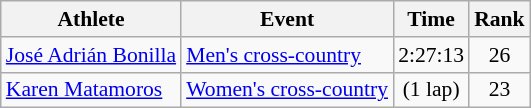<table class=wikitable style="font-size:90%">
<tr>
<th>Athlete</th>
<th>Event</th>
<th>Time</th>
<th>Rank</th>
</tr>
<tr align=center>
<td align=left><a href='#'>José Adrián Bonilla</a></td>
<td align=left><a href='#'>Men's cross-country</a></td>
<td>2:27:13</td>
<td>26</td>
</tr>
<tr align=center>
<td align=left><a href='#'>Karen Matamoros</a></td>
<td align=left><a href='#'>Women's cross-country</a></td>
<td> (1 lap)</td>
<td>23</td>
</tr>
</table>
